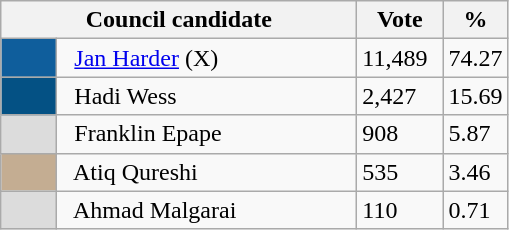<table class="wikitable">
<tr>
<th bgcolor="#DDDDFF" width="230px" colspan="2">Council candidate</th>
<th bgcolor="#DDDDFF" width="50px">Vote</th>
<th bgcolor="#DDDDFF" width="30px">%</th>
</tr>
<tr>
<td bgcolor=#0F5E9C width="30px"> </td>
<td>  <a href='#'>Jan Harder</a> (X)</td>
<td>11,489</td>
<td>74.27</td>
</tr>
<tr>
<td bgcolor=#045184 width="30px"> </td>
<td>  Hadi Wess</td>
<td>2,427</td>
<td>15.69</td>
</tr>
<tr>
<td bgcolor=#DCDCDC width="30px"> </td>
<td>  Franklin Epape</td>
<td>908</td>
<td>5.87</td>
</tr>
<tr>
<td bgcolor=#C4AD92 width="30px"> </td>
<td>  Atiq Qureshi</td>
<td>535</td>
<td>3.46</td>
</tr>
<tr>
<td bgcolor=#DCDCDC width="30px"> </td>
<td>  Ahmad Malgarai</td>
<td>110</td>
<td>0.71</td>
</tr>
</table>
